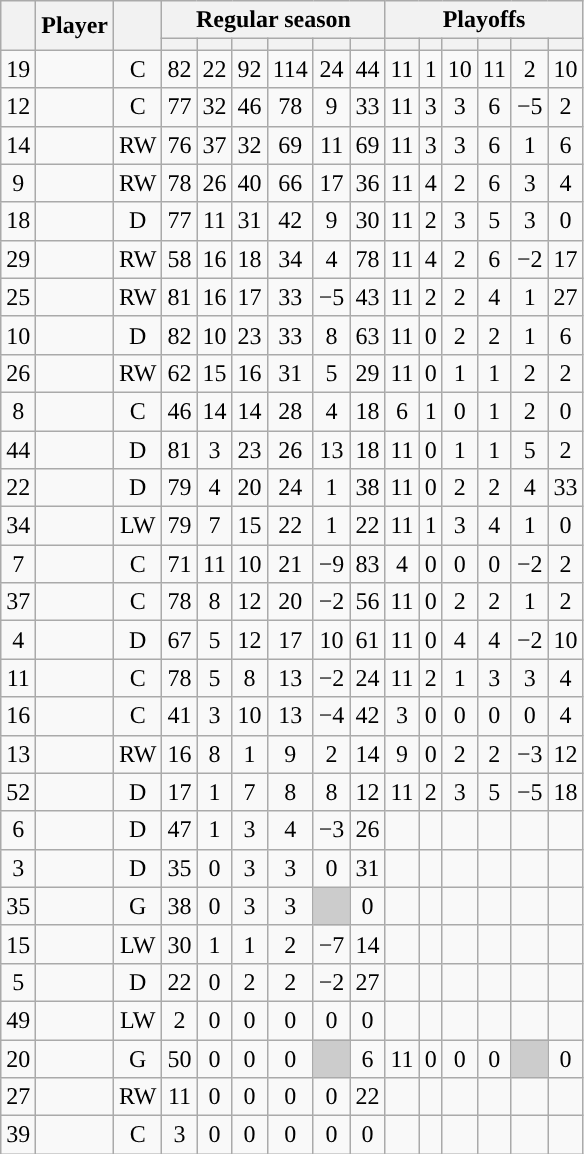<table class="wikitable sortable plainrowheaders" style="text-align:center;">
<tr>
<th scope="col" data-sort-type="number" rowspan="2"></th>
<th scope="col" rowspan="2">Player</th>
<th scope="col" rowspan="2"></th>
<th scope=colgroup colspan=6>Regular season</th>
<th scope=colgroup colspan=6>Playoffs</th>
</tr>
<tr>
<th scope="col" data-sort-type="number"></th>
<th scope="col" data-sort-type="number"></th>
<th scope="col" data-sort-type="number"></th>
<th scope="col" data-sort-type="number"></th>
<th scope="col" data-sort-type="number"></th>
<th scope="col" data-sort-type="number"></th>
<th scope="col" data-sort-type="number"></th>
<th scope="col" data-sort-type="number"></th>
<th scope="col" data-sort-type="number"></th>
<th scope="col" data-sort-type="number"></th>
<th scope="col" data-sort-type="number"></th>
<th scope="col" data-sort-type="number"></th>
</tr>
<tr>
<td scope="row">19</td>
<td align="left"></td>
<td>C</td>
<td>82</td>
<td>22</td>
<td>92</td>
<td>114</td>
<td>24</td>
<td>44</td>
<td>11</td>
<td>1</td>
<td>10</td>
<td>11</td>
<td>2</td>
<td>10</td>
</tr>
<tr>
<td scope="row">12</td>
<td align="left"></td>
<td>C</td>
<td>77</td>
<td>32</td>
<td>46</td>
<td>78</td>
<td>9</td>
<td>33</td>
<td>11</td>
<td>3</td>
<td>3</td>
<td>6</td>
<td>−5</td>
<td>2</td>
</tr>
<tr>
<td scope="row">14</td>
<td align="left"></td>
<td>RW</td>
<td>76</td>
<td>37</td>
<td>32</td>
<td>69</td>
<td>11</td>
<td>69</td>
<td>11</td>
<td>3</td>
<td>3</td>
<td>6</td>
<td>1</td>
<td>6</td>
</tr>
<tr>
<td scope="row">9</td>
<td align="left"></td>
<td>RW</td>
<td>78</td>
<td>26</td>
<td>40</td>
<td>66</td>
<td>17</td>
<td>36</td>
<td>11</td>
<td>4</td>
<td>2</td>
<td>6</td>
<td>3</td>
<td>4</td>
</tr>
<tr>
<td scope="row">18</td>
<td align="left"></td>
<td>D</td>
<td>77</td>
<td>11</td>
<td>31</td>
<td>42</td>
<td>9</td>
<td>30</td>
<td>11</td>
<td>2</td>
<td>3</td>
<td>5</td>
<td>3</td>
<td>0</td>
</tr>
<tr>
<td scope="row">29</td>
<td align="left"></td>
<td>RW</td>
<td>58</td>
<td>16</td>
<td>18</td>
<td>34</td>
<td>4</td>
<td>78</td>
<td>11</td>
<td>4</td>
<td>2</td>
<td>6</td>
<td>−2</td>
<td>17</td>
</tr>
<tr>
<td scope="row">25</td>
<td align="left"></td>
<td>RW</td>
<td>81</td>
<td>16</td>
<td>17</td>
<td>33</td>
<td>−5</td>
<td>43</td>
<td>11</td>
<td>2</td>
<td>2</td>
<td>4</td>
<td>1</td>
<td>27</td>
</tr>
<tr>
<td scope="row">10</td>
<td align="left"></td>
<td>D</td>
<td>82</td>
<td>10</td>
<td>23</td>
<td>33</td>
<td>8</td>
<td>63</td>
<td>11</td>
<td>0</td>
<td>2</td>
<td>2</td>
<td>1</td>
<td>6</td>
</tr>
<tr>
<td scope="row">26</td>
<td align="left"></td>
<td>RW</td>
<td>62</td>
<td>15</td>
<td>16</td>
<td>31</td>
<td>5</td>
<td>29</td>
<td>11</td>
<td>0</td>
<td>1</td>
<td>1</td>
<td>2</td>
<td>2</td>
</tr>
<tr>
<td scope="row">8</td>
<td align="left"></td>
<td>C</td>
<td>46</td>
<td>14</td>
<td>14</td>
<td>28</td>
<td>4</td>
<td>18</td>
<td>6</td>
<td>1</td>
<td>0</td>
<td>1</td>
<td>2</td>
<td>0</td>
</tr>
<tr>
<td scope="row">44</td>
<td align="left"></td>
<td>D</td>
<td>81</td>
<td>3</td>
<td>23</td>
<td>26</td>
<td>13</td>
<td>18</td>
<td>11</td>
<td>0</td>
<td>1</td>
<td>1</td>
<td>5</td>
<td>2</td>
</tr>
<tr>
<td scope="row">22</td>
<td align="left"></td>
<td>D</td>
<td>79</td>
<td>4</td>
<td>20</td>
<td>24</td>
<td>1</td>
<td>38</td>
<td>11</td>
<td>0</td>
<td>2</td>
<td>2</td>
<td>4</td>
<td>33</td>
</tr>
<tr>
<td scope="row">34</td>
<td align="left"></td>
<td>LW</td>
<td>79</td>
<td>7</td>
<td>15</td>
<td>22</td>
<td>1</td>
<td>22</td>
<td>11</td>
<td>1</td>
<td>3</td>
<td>4</td>
<td>1</td>
<td>0</td>
</tr>
<tr>
<td scope="row">7</td>
<td align="left"></td>
<td>C</td>
<td>71</td>
<td>11</td>
<td>10</td>
<td>21</td>
<td>−9</td>
<td>83</td>
<td>4</td>
<td>0</td>
<td>0</td>
<td>0</td>
<td>−2</td>
<td>2</td>
</tr>
<tr>
<td scope="row">37</td>
<td align="left"></td>
<td>C</td>
<td>78</td>
<td>8</td>
<td>12</td>
<td>20</td>
<td>−2</td>
<td>56</td>
<td>11</td>
<td>0</td>
<td>2</td>
<td>2</td>
<td>1</td>
<td>2</td>
</tr>
<tr>
<td scope="row">4</td>
<td align="left"></td>
<td>D</td>
<td>67</td>
<td>5</td>
<td>12</td>
<td>17</td>
<td>10</td>
<td>61</td>
<td>11</td>
<td>0</td>
<td>4</td>
<td>4</td>
<td>−2</td>
<td>10</td>
</tr>
<tr>
<td scope="row">11</td>
<td align="left"></td>
<td>C</td>
<td>78</td>
<td>5</td>
<td>8</td>
<td>13</td>
<td>−2</td>
<td>24</td>
<td>11</td>
<td>2</td>
<td>1</td>
<td>3</td>
<td>3</td>
<td>4</td>
</tr>
<tr>
<td scope="row">16</td>
<td align="left"></td>
<td>C</td>
<td>41</td>
<td>3</td>
<td>10</td>
<td>13</td>
<td>−4</td>
<td>42</td>
<td>3</td>
<td>0</td>
<td>0</td>
<td>0</td>
<td>0</td>
<td>4</td>
</tr>
<tr>
<td scope="row">13</td>
<td align="left"></td>
<td>RW</td>
<td>16</td>
<td>8</td>
<td>1</td>
<td>9</td>
<td>2</td>
<td>14</td>
<td>9</td>
<td>0</td>
<td>2</td>
<td>2</td>
<td>−3</td>
<td>12</td>
</tr>
<tr>
<td scope="row">52</td>
<td align="left"></td>
<td>D</td>
<td>17</td>
<td>1</td>
<td>7</td>
<td>8</td>
<td>8</td>
<td>12</td>
<td>11</td>
<td>2</td>
<td>3</td>
<td>5</td>
<td>−5</td>
<td>18</td>
</tr>
<tr>
<td scope="row">6</td>
<td align="left"></td>
<td>D</td>
<td>47</td>
<td>1</td>
<td>3</td>
<td>4</td>
<td>−3</td>
<td>26</td>
<td></td>
<td></td>
<td></td>
<td></td>
<td></td>
<td></td>
</tr>
<tr>
<td scope="row">3</td>
<td align="left"></td>
<td>D</td>
<td>35</td>
<td>0</td>
<td>3</td>
<td>3</td>
<td>0</td>
<td>31</td>
<td></td>
<td></td>
<td></td>
<td></td>
<td></td>
<td></td>
</tr>
<tr>
<td scope="row">35</td>
<td align="left"></td>
<td>G</td>
<td>38</td>
<td>0</td>
<td>3</td>
<td>3</td>
<td style="background:#ccc"></td>
<td>0</td>
<td></td>
<td></td>
<td></td>
<td></td>
<td></td>
<td></td>
</tr>
<tr>
<td scope="row">15</td>
<td align="left"></td>
<td>LW</td>
<td>30</td>
<td>1</td>
<td>1</td>
<td>2</td>
<td>−7</td>
<td>14</td>
<td></td>
<td></td>
<td></td>
<td></td>
<td></td>
<td></td>
</tr>
<tr>
<td scope="row">5</td>
<td align="left"></td>
<td>D</td>
<td>22</td>
<td>0</td>
<td>2</td>
<td>2</td>
<td>−2</td>
<td>27</td>
<td></td>
<td></td>
<td></td>
<td></td>
<td></td>
<td></td>
</tr>
<tr>
<td scope="row">49</td>
<td align="left"></td>
<td>LW</td>
<td>2</td>
<td>0</td>
<td>0</td>
<td>0</td>
<td>0</td>
<td>0</td>
<td></td>
<td></td>
<td></td>
<td></td>
<td></td>
<td></td>
</tr>
<tr>
<td scope="row">20</td>
<td align="left"></td>
<td>G</td>
<td>50</td>
<td>0</td>
<td>0</td>
<td>0</td>
<td style="background:#ccc"></td>
<td>6</td>
<td>11</td>
<td>0</td>
<td>0</td>
<td>0</td>
<td style="background:#ccc"></td>
<td>0</td>
</tr>
<tr>
<td scope="row">27</td>
<td align="left"></td>
<td>RW</td>
<td>11</td>
<td>0</td>
<td>0</td>
<td>0</td>
<td>0</td>
<td>22</td>
<td></td>
<td></td>
<td></td>
<td></td>
<td></td>
<td></td>
</tr>
<tr>
<td scope="row">39</td>
<td align="left"></td>
<td>C</td>
<td>3</td>
<td>0</td>
<td>0</td>
<td>0</td>
<td>0</td>
<td>0</td>
<td></td>
<td></td>
<td></td>
<td></td>
<td></td>
<td></td>
</tr>
</table>
